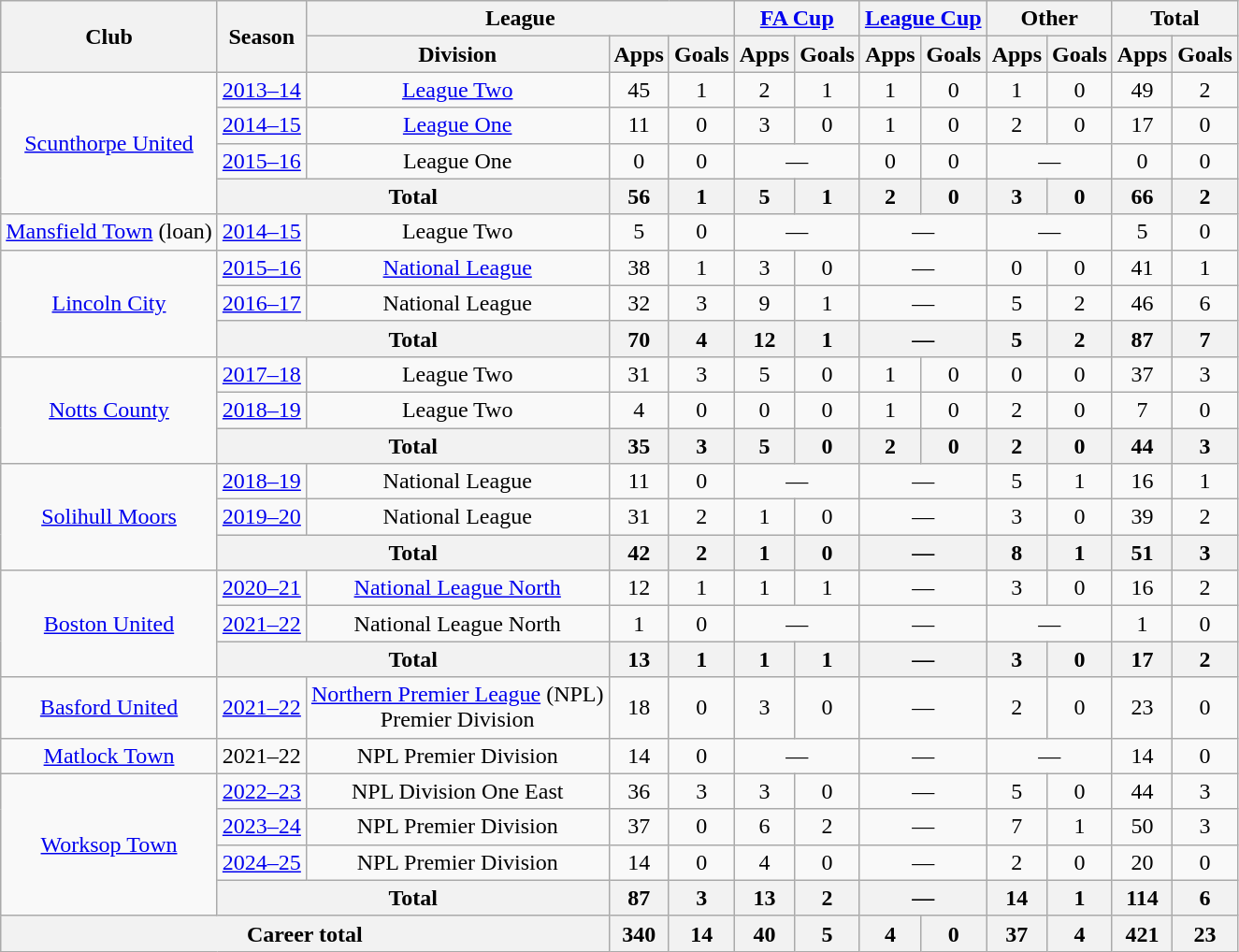<table class="wikitable" style=text-align:center>
<tr>
<th rowspan=2>Club</th>
<th rowspan=2>Season</th>
<th colspan=3>League</th>
<th colspan=2><a href='#'>FA Cup</a></th>
<th colspan=2><a href='#'>League Cup</a></th>
<th colspan=2>Other</th>
<th colspan=2>Total</th>
</tr>
<tr>
<th>Division</th>
<th>Apps</th>
<th>Goals</th>
<th>Apps</th>
<th>Goals</th>
<th>Apps</th>
<th>Goals</th>
<th>Apps</th>
<th>Goals</th>
<th>Apps</th>
<th>Goals</th>
</tr>
<tr>
<td rowspan=4><a href='#'>Scunthorpe United</a></td>
<td><a href='#'>2013–14</a></td>
<td><a href='#'>League Two</a></td>
<td>45</td>
<td>1</td>
<td>2</td>
<td>1</td>
<td>1</td>
<td>0</td>
<td>1</td>
<td>0</td>
<td>49</td>
<td>2</td>
</tr>
<tr>
<td><a href='#'>2014–15</a></td>
<td><a href='#'>League One</a></td>
<td>11</td>
<td>0</td>
<td>3</td>
<td>0</td>
<td>1</td>
<td>0</td>
<td>2</td>
<td>0</td>
<td>17</td>
<td>0</td>
</tr>
<tr>
<td><a href='#'>2015–16</a></td>
<td>League One</td>
<td>0</td>
<td>0</td>
<td colspan=2>—</td>
<td>0</td>
<td>0</td>
<td colspan=2>—</td>
<td>0</td>
<td>0</td>
</tr>
<tr>
<th colspan=2>Total</th>
<th>56</th>
<th>1</th>
<th>5</th>
<th>1</th>
<th>2</th>
<th>0</th>
<th>3</th>
<th>0</th>
<th>66</th>
<th>2</th>
</tr>
<tr>
<td><a href='#'>Mansfield Town</a> (loan)</td>
<td><a href='#'>2014–15</a></td>
<td>League Two</td>
<td>5</td>
<td>0</td>
<td colspan=2>—</td>
<td colspan=2>—</td>
<td colspan=2>—</td>
<td>5</td>
<td>0</td>
</tr>
<tr>
<td rowspan=3><a href='#'>Lincoln City</a></td>
<td><a href='#'>2015–16</a></td>
<td><a href='#'>National League</a></td>
<td>38</td>
<td>1</td>
<td>3</td>
<td>0</td>
<td colspan=2>—</td>
<td>0</td>
<td>0</td>
<td>41</td>
<td>1</td>
</tr>
<tr>
<td><a href='#'>2016–17</a></td>
<td>National League</td>
<td>32</td>
<td>3</td>
<td>9</td>
<td>1</td>
<td colspan=2>—</td>
<td>5</td>
<td>2</td>
<td>46</td>
<td>6</td>
</tr>
<tr>
<th colspan=2>Total</th>
<th>70</th>
<th>4</th>
<th>12</th>
<th>1</th>
<th colspan=2>—</th>
<th>5</th>
<th>2</th>
<th>87</th>
<th>7</th>
</tr>
<tr>
<td rowspan=3><a href='#'>Notts County</a></td>
<td><a href='#'>2017–18</a></td>
<td>League Two</td>
<td>31</td>
<td>3</td>
<td>5</td>
<td>0</td>
<td>1</td>
<td>0</td>
<td>0</td>
<td>0</td>
<td>37</td>
<td>3</td>
</tr>
<tr>
<td><a href='#'>2018–19</a></td>
<td>League Two</td>
<td>4</td>
<td>0</td>
<td>0</td>
<td>0</td>
<td>1</td>
<td>0</td>
<td>2</td>
<td>0</td>
<td>7</td>
<td>0</td>
</tr>
<tr>
<th colspan=2>Total</th>
<th>35</th>
<th>3</th>
<th>5</th>
<th>0</th>
<th>2</th>
<th>0</th>
<th>2</th>
<th>0</th>
<th>44</th>
<th>3</th>
</tr>
<tr>
<td rowspan="3"><a href='#'>Solihull Moors</a></td>
<td><a href='#'>2018–19</a></td>
<td>National League</td>
<td>11</td>
<td>0</td>
<td colspan=2>—</td>
<td colspan=2>—</td>
<td>5</td>
<td>1</td>
<td>16</td>
<td>1</td>
</tr>
<tr>
<td><a href='#'>2019–20</a></td>
<td>National League</td>
<td>31</td>
<td>2</td>
<td>1</td>
<td>0</td>
<td colspan=2>—</td>
<td>3</td>
<td>0</td>
<td>39</td>
<td>2</td>
</tr>
<tr>
<th colspan=2>Total</th>
<th>42</th>
<th>2</th>
<th>1</th>
<th>0</th>
<th colspan=2>—</th>
<th>8</th>
<th>1</th>
<th>51</th>
<th>3</th>
</tr>
<tr>
<td rowspan="3"><a href='#'>Boston United</a></td>
<td><a href='#'>2020–21</a></td>
<td><a href='#'>National League North</a></td>
<td>12</td>
<td>1</td>
<td>1</td>
<td>1</td>
<td colspan=2>—</td>
<td>3</td>
<td>0</td>
<td>16</td>
<td>2</td>
</tr>
<tr>
<td><a href='#'>2021–22</a></td>
<td>National League North</td>
<td>1</td>
<td>0</td>
<td colspan=2>—</td>
<td colspan=2>—</td>
<td colspan=2>—</td>
<td>1</td>
<td>0</td>
</tr>
<tr>
<th colspan=2>Total</th>
<th>13</th>
<th>1</th>
<th>1</th>
<th>1</th>
<th colspan=2>—</th>
<th>3</th>
<th>0</th>
<th>17</th>
<th>2</th>
</tr>
<tr>
<td><a href='#'>Basford United</a></td>
<td><a href='#'>2021–22</a></td>
<td><a href='#'>Northern Premier League</a> (NPL)<br>Premier Division</td>
<td>18</td>
<td>0</td>
<td>3</td>
<td>0</td>
<td colspan=2>—</td>
<td>2</td>
<td>0</td>
<td>23</td>
<td>0</td>
</tr>
<tr>
<td><a href='#'>Matlock Town</a></td>
<td>2021–22</td>
<td>NPL Premier Division</td>
<td>14</td>
<td>0</td>
<td colspan="2">—</td>
<td colspan="2">—</td>
<td colspan="2">—</td>
<td>14</td>
<td>0</td>
</tr>
<tr>
<td rowspan="4"><a href='#'>Worksop Town</a></td>
<td><a href='#'>2022–23</a></td>
<td>NPL Division One East</td>
<td>36</td>
<td>3</td>
<td>3</td>
<td>0</td>
<td colspan="2">—</td>
<td>5</td>
<td>0</td>
<td>44</td>
<td>3</td>
</tr>
<tr>
<td><a href='#'>2023–24</a></td>
<td>NPL Premier Division</td>
<td>37</td>
<td>0</td>
<td>6</td>
<td>2</td>
<td colspan="2">—</td>
<td>7</td>
<td>1</td>
<td>50</td>
<td>3</td>
</tr>
<tr>
<td><a href='#'>2024–25</a></td>
<td>NPL Premier Division</td>
<td>14</td>
<td>0</td>
<td>4</td>
<td>0</td>
<td colspan="2">—</td>
<td>2</td>
<td>0</td>
<td>20</td>
<td>0</td>
</tr>
<tr>
<th colspan="2">Total</th>
<th>87</th>
<th>3</th>
<th>13</th>
<th>2</th>
<th colspan="2">—</th>
<th>14</th>
<th>1</th>
<th>114</th>
<th>6</th>
</tr>
<tr>
<th colspan="3">Career total</th>
<th>340</th>
<th>14</th>
<th>40</th>
<th>5</th>
<th>4</th>
<th>0</th>
<th>37</th>
<th>4</th>
<th>421</th>
<th>23</th>
</tr>
</table>
